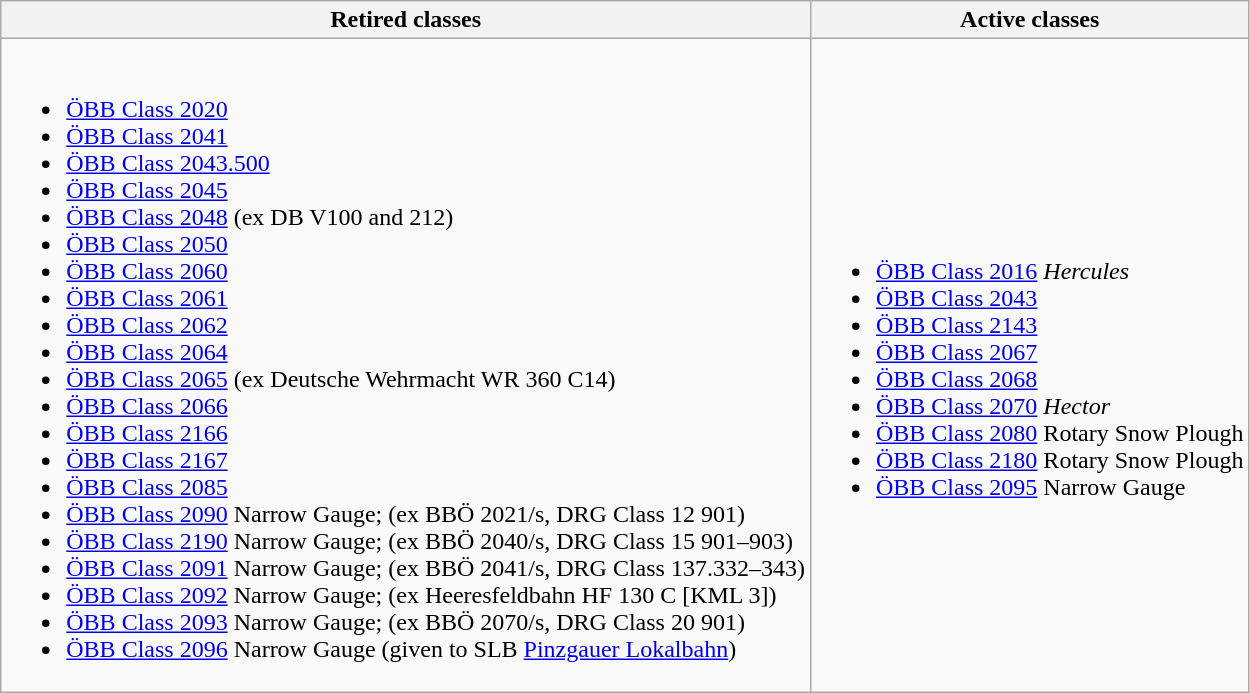<table class="wikitable">
<tr>
<th>Retired classes</th>
<th>Active classes</th>
</tr>
<tr>
<td><br><ul><li><a href='#'>ÖBB Class 2020</a></li><li><a href='#'>ÖBB Class 2041</a></li><li><a href='#'>ÖBB Class 2043.500</a></li><li><a href='#'>ÖBB Class 2045</a></li><li><a href='#'>ÖBB Class 2048</a> (ex DB V100 and 212)</li><li><a href='#'>ÖBB Class 2050</a></li><li><a href='#'>ÖBB Class 2060</a></li><li><a href='#'>ÖBB Class 2061</a></li><li><a href='#'>ÖBB Class 2062</a></li><li><a href='#'>ÖBB Class 2064</a></li><li><a href='#'>ÖBB Class 2065</a> (ex Deutsche Wehrmacht WR 360 C14)</li><li><a href='#'>ÖBB Class 2066</a></li><li><a href='#'>ÖBB Class 2166</a></li><li><a href='#'>ÖBB Class 2167</a></li><li><a href='#'>ÖBB Class 2085</a></li><li><a href='#'>ÖBB Class 2090</a> Narrow Gauge; (ex BBÖ 2021/s, DRG Class 12 901)</li><li><a href='#'>ÖBB Class 2190</a> Narrow Gauge; (ex BBÖ 2040/s, DRG Class 15 901–903)</li><li><a href='#'>ÖBB Class 2091</a> Narrow Gauge; (ex BBÖ 2041/s, DRG Class 137.332–343)</li><li><a href='#'>ÖBB Class 2092</a> Narrow Gauge; (ex Heeresfeldbahn HF 130 C [KML 3])</li><li><a href='#'>ÖBB Class 2093</a> Narrow Gauge; (ex BBÖ 2070/s, DRG Class 20 901)</li><li><a href='#'>ÖBB Class 2096</a> Narrow Gauge (given to SLB <a href='#'>Pinzgauer Lokalbahn</a>)</li></ul></td>
<td><br><ul><li><a href='#'>ÖBB Class 2016</a> <em>Hercules</em></li><li><a href='#'>ÖBB Class 2043</a></li><li><a href='#'>ÖBB Class 2143</a></li><li><a href='#'>ÖBB Class 2067</a></li><li><a href='#'>ÖBB Class 2068</a></li><li><a href='#'>ÖBB Class 2070</a> <em>Hector</em></li><li><a href='#'>ÖBB Class 2080</a> Rotary Snow Plough</li><li><a href='#'>ÖBB Class 2180</a> Rotary Snow Plough</li><li><a href='#'>ÖBB Class 2095</a> Narrow Gauge</li></ul></td>
</tr>
</table>
